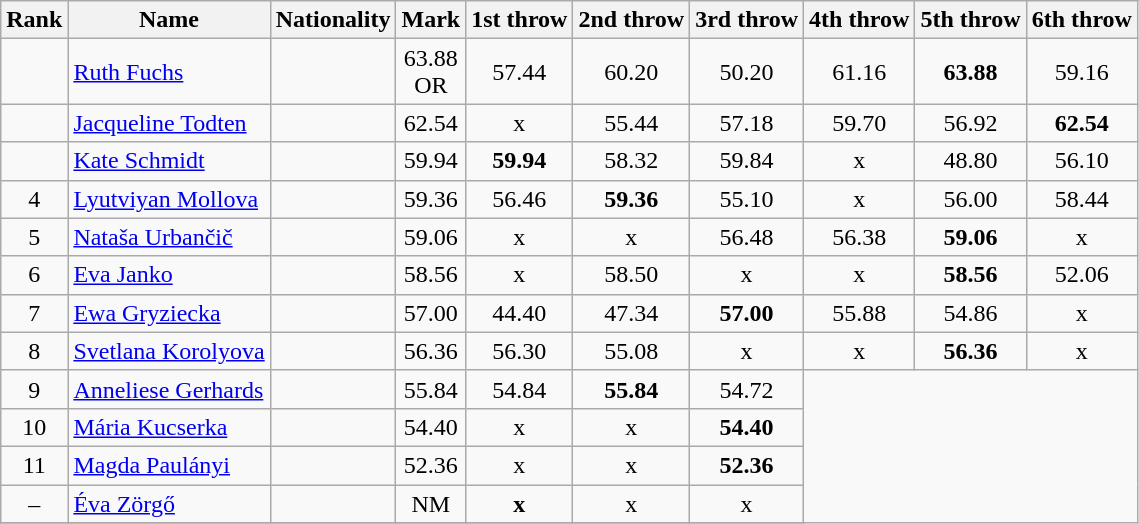<table class="wikitable sortable" style="text-align:center">
<tr>
<th>Rank</th>
<th>Name</th>
<th>Nationality</th>
<th>Mark</th>
<th>1st throw</th>
<th>2nd throw</th>
<th>3rd throw</th>
<th>4th throw</th>
<th>5th throw</th>
<th>6th throw</th>
</tr>
<tr>
<td></td>
<td align=left><a href='#'>Ruth Fuchs</a></td>
<td align=left></td>
<td>63.88<br>OR</td>
<td>57.44</td>
<td>60.20</td>
<td>50.20</td>
<td>61.16</td>
<td><strong>63.88</strong></td>
<td>59.16</td>
</tr>
<tr>
<td></td>
<td align=left><a href='#'>Jacqueline Todten</a></td>
<td align=left></td>
<td>62.54</td>
<td>x</td>
<td>55.44</td>
<td>57.18</td>
<td>59.70</td>
<td>56.92</td>
<td><strong>62.54</strong></td>
</tr>
<tr>
<td></td>
<td align=left><a href='#'>Kate Schmidt</a></td>
<td align=left></td>
<td>59.94</td>
<td><strong>59.94</strong></td>
<td>58.32</td>
<td>59.84</td>
<td>x</td>
<td>48.80</td>
<td>56.10</td>
</tr>
<tr>
<td>4</td>
<td align=left><a href='#'>Lyutviyan Mollova</a></td>
<td align=left></td>
<td>59.36</td>
<td>56.46</td>
<td><strong>59.36</strong></td>
<td>55.10</td>
<td>x</td>
<td>56.00</td>
<td>58.44</td>
</tr>
<tr>
<td>5</td>
<td align=left><a href='#'>Nataša Urbančič</a></td>
<td align=left></td>
<td>59.06</td>
<td>x</td>
<td>x</td>
<td>56.48</td>
<td>56.38</td>
<td><strong>59.06</strong></td>
<td>x</td>
</tr>
<tr>
<td>6</td>
<td align=left><a href='#'>Eva Janko</a></td>
<td align=left></td>
<td>58.56</td>
<td>x</td>
<td>58.50</td>
<td>x</td>
<td>x</td>
<td><strong>58.56</strong></td>
<td>52.06</td>
</tr>
<tr>
<td>7</td>
<td align=left><a href='#'>Ewa Gryziecka</a></td>
<td align=left></td>
<td>57.00</td>
<td>44.40</td>
<td>47.34</td>
<td><strong>57.00</strong></td>
<td>55.88</td>
<td>54.86</td>
<td>x</td>
</tr>
<tr>
<td>8</td>
<td align=left><a href='#'>Svetlana Korolyova</a></td>
<td align=left></td>
<td>56.36</td>
<td>56.30</td>
<td>55.08</td>
<td>x</td>
<td>x</td>
<td><strong>56.36</strong></td>
<td>x</td>
</tr>
<tr>
<td>9</td>
<td align=left><a href='#'>Anneliese Gerhards</a></td>
<td align=left></td>
<td>55.84</td>
<td>54.84</td>
<td><strong>55.84</strong></td>
<td>54.72</td>
</tr>
<tr>
<td>10</td>
<td align=left><a href='#'>Mária Kucserka</a></td>
<td align=left></td>
<td>54.40</td>
<td>x</td>
<td>x</td>
<td><strong>54.40</strong></td>
</tr>
<tr>
<td>11</td>
<td align=left><a href='#'>Magda Paulányi</a></td>
<td align=left></td>
<td>52.36</td>
<td>x</td>
<td>x</td>
<td><strong>52.36 </strong></td>
</tr>
<tr>
<td>–</td>
<td align=left><a href='#'>Éva Zörgő</a></td>
<td align=left></td>
<td>NM</td>
<td><strong>x </strong></td>
<td>x</td>
<td>x</td>
</tr>
<tr>
</tr>
</table>
